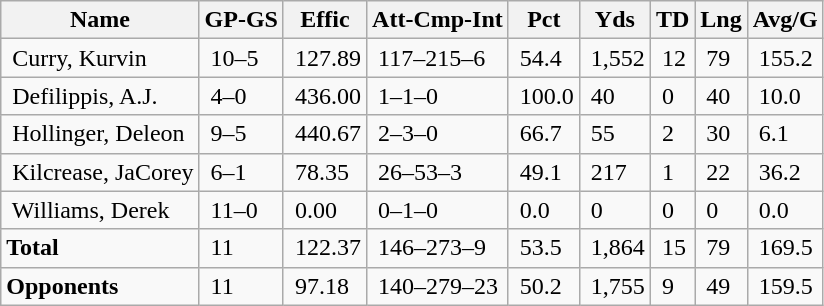<table class="wikitable" style="white-space:nowrap;">
<tr>
<th>Name</th>
<th>GP-GS</th>
<th>Effic</th>
<th>Att-Cmp-Int</th>
<th>Pct</th>
<th>Yds</th>
<th>TD</th>
<th>Lng</th>
<th>Avg/G</th>
</tr>
<tr>
<td> Curry, Kurvin</td>
<td> 10–5</td>
<td> 127.89</td>
<td> 117–215–6</td>
<td> 54.4</td>
<td> 1,552</td>
<td> 12</td>
<td> 79</td>
<td> 155.2</td>
</tr>
<tr>
<td> Defilippis, A.J.</td>
<td> 4–0</td>
<td> 436.00</td>
<td> 1–1–0</td>
<td> 100.0</td>
<td> 40</td>
<td> 0</td>
<td> 40</td>
<td> 10.0</td>
</tr>
<tr>
<td> Hollinger, Deleon</td>
<td> 9–5</td>
<td> 440.67</td>
<td> 2–3–0</td>
<td> 66.7</td>
<td> 55</td>
<td> 2</td>
<td> 30</td>
<td> 6.1</td>
</tr>
<tr>
<td> Kilcrease, JaCorey</td>
<td> 6–1</td>
<td> 78.35</td>
<td> 26–53–3</td>
<td> 49.1</td>
<td> 217</td>
<td> 1</td>
<td> 22</td>
<td> 36.2</td>
</tr>
<tr>
<td> Williams, Derek</td>
<td> 11–0</td>
<td> 0.00</td>
<td> 0–1–0</td>
<td> 0.0</td>
<td> 0</td>
<td> 0</td>
<td> 0</td>
<td> 0.0</td>
</tr>
<tr>
<td><strong>Total</strong></td>
<td> 11</td>
<td> 122.37</td>
<td> 146–273–9</td>
<td> 53.5</td>
<td> 1,864</td>
<td> 15</td>
<td> 79</td>
<td> 169.5</td>
</tr>
<tr>
<td><strong>Opponents</strong></td>
<td> 11</td>
<td> 97.18</td>
<td> 140–279–23</td>
<td> 50.2</td>
<td> 1,755</td>
<td> 9</td>
<td> 49</td>
<td> 159.5</td>
</tr>
</table>
